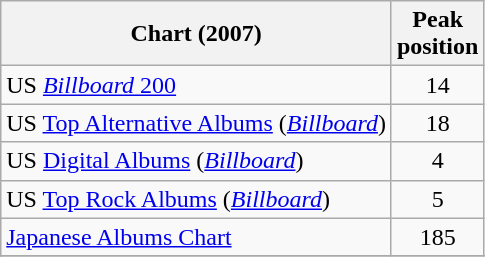<table class="wikitable sortable">
<tr>
<th>Chart (2007)</th>
<th>Peak<br>position</th>
</tr>
<tr>
<td>US <a href='#'><em>Billboard</em> 200</a></td>
<td style="text-align:center;">14</td>
</tr>
<tr>
<td>US <a href='#'>Top Alternative Albums</a> (<em><a href='#'>Billboard</a></em>)</td>
<td style="text-align:center;">18</td>
</tr>
<tr>
<td>US <a href='#'>Digital Albums</a> (<em><a href='#'>Billboard</a></em>)</td>
<td style="text-align:center;">4</td>
</tr>
<tr>
<td>US <a href='#'>Top Rock Albums</a> (<em><a href='#'>Billboard</a></em>)</td>
<td style="text-align:center;">5</td>
</tr>
<tr>
<td><a href='#'>Japanese Albums Chart</a></td>
<td style="text-align:center;">185</td>
</tr>
<tr>
</tr>
</table>
